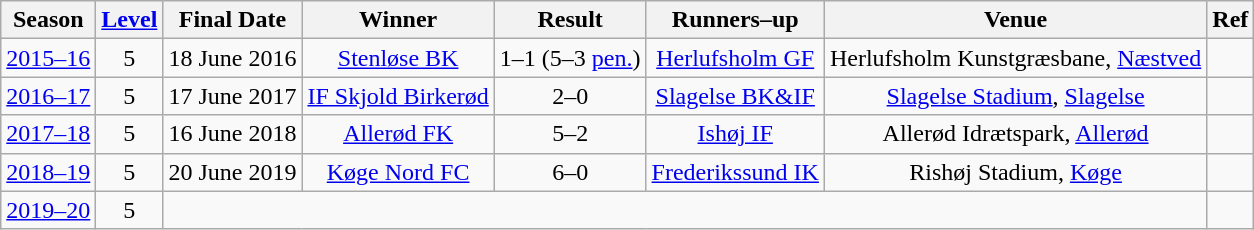<table class="sortable wikitable plainrowheaders" style="text-align:center;">
<tr>
<th>Season</th>
<th><a href='#'>Level</a></th>
<th>Final Date</th>
<th>Winner</th>
<th>Result</th>
<th>Runners–up</th>
<th>Venue</th>
<th>Ref</th>
</tr>
<tr>
<td><a href='#'>2015–16</a></td>
<td>5</td>
<td>18 June 2016</td>
<td><a href='#'>Stenløse BK</a></td>
<td>1–1 (5–3 <a href='#'>pen.</a>)</td>
<td><a href='#'>Herlufsholm GF</a></td>
<td>Herlufsholm Kunstgræsbane, <a href='#'>Næstved</a></td>
<td></td>
</tr>
<tr>
<td><a href='#'>2016–17</a></td>
<td>5</td>
<td>17 June 2017</td>
<td><a href='#'>IF Skjold Birkerød</a></td>
<td>2–0</td>
<td><a href='#'>Slagelse BK&IF</a></td>
<td><a href='#'>Slagelse Stadium</a>, <a href='#'>Slagelse</a></td>
<td></td>
</tr>
<tr>
<td><a href='#'>2017–18</a></td>
<td>5</td>
<td>16 June 2018</td>
<td><a href='#'>Allerød FK</a></td>
<td>5–2</td>
<td><a href='#'>Ishøj IF</a></td>
<td>Allerød Idrætspark, <a href='#'>Allerød</a></td>
<td></td>
</tr>
<tr>
<td><a href='#'>2018–19</a></td>
<td>5</td>
<td>20 June 2019</td>
<td><a href='#'>Køge Nord FC</a></td>
<td>6–0</td>
<td><a href='#'>Frederikssund IK</a></td>
<td>Rishøj Stadium, <a href='#'>Køge</a></td>
<td></td>
</tr>
<tr>
<td><a href='#'>2019–20</a></td>
<td>5</td>
<td colspan="5"></td>
<td></td>
</tr>
</table>
